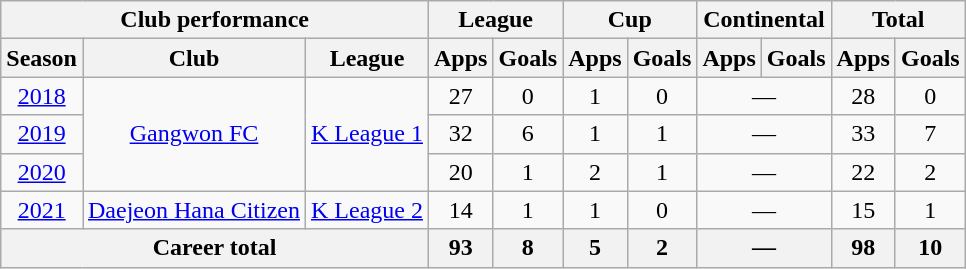<table class="wikitable" style="text-align:center">
<tr>
<th colspan=3>Club performance</th>
<th colspan=2>League</th>
<th colspan=2>Cup</th>
<th colspan=2>Continental</th>
<th colspan=2>Total</th>
</tr>
<tr>
<th>Season</th>
<th>Club</th>
<th>League</th>
<th>Apps</th>
<th>Goals</th>
<th>Apps</th>
<th>Goals</th>
<th>Apps</th>
<th>Goals</th>
<th>Apps</th>
<th>Goals</th>
</tr>
<tr>
<td><a href='#'>2018</a></td>
<td rowspan="3"><a href='#'>Gangwon FC</a></td>
<td rowspan="3"><a href='#'>K League 1</a></td>
<td>27</td>
<td>0</td>
<td>1</td>
<td>0</td>
<td colspan=2>—</td>
<td>28</td>
<td>0</td>
</tr>
<tr>
<td><a href='#'>2019</a></td>
<td>32</td>
<td>6</td>
<td>1</td>
<td>1</td>
<td colspan=2>—</td>
<td>33</td>
<td>7</td>
</tr>
<tr>
<td><a href='#'>2020</a></td>
<td>20</td>
<td>1</td>
<td>2</td>
<td>1</td>
<td colspan=2>—</td>
<td>22</td>
<td>2</td>
</tr>
<tr>
<td><a href='#'>2021</a></td>
<td rowspan="1"><a href='#'>Daejeon Hana Citizen</a></td>
<td><a href='#'>K League 2</a></td>
<td>14</td>
<td>1</td>
<td>1</td>
<td>0</td>
<td colspan=2>—</td>
<td>15</td>
<td>1</td>
</tr>
<tr>
<th colspan=3>Career total</th>
<th>93</th>
<th>8</th>
<th>5</th>
<th>2</th>
<th colspan=2>—</th>
<th>98</th>
<th>10</th>
</tr>
</table>
